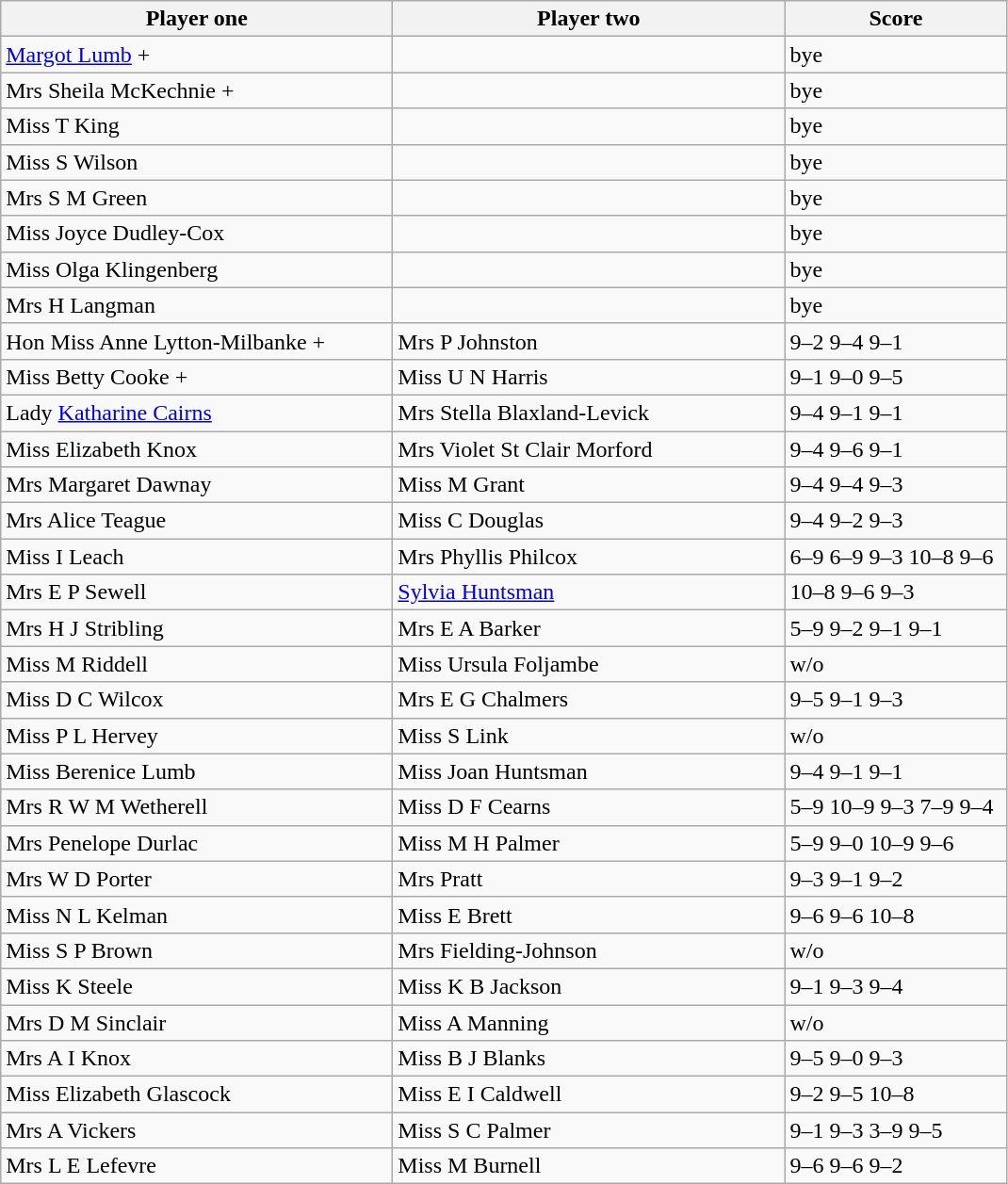<table class="wikitable">
<tr>
<th width=270>Player one</th>
<th width=270>Player two</th>
<th width=150>Score</th>
</tr>
<tr>
<td><a href='#'>Margot Lumb</a> +</td>
<td></td>
<td>bye</td>
</tr>
<tr>
<td> Mrs Sheila McKechnie +</td>
<td></td>
<td>bye</td>
</tr>
<tr>
<td> Miss T King</td>
<td></td>
<td>bye</td>
</tr>
<tr>
<td> Miss S Wilson</td>
<td></td>
<td>bye</td>
</tr>
<tr>
<td> Mrs S M Green</td>
<td></td>
<td>bye</td>
</tr>
<tr>
<td> Miss Joyce Dudley-Cox</td>
<td></td>
<td>bye</td>
</tr>
<tr>
<td> Miss Olga Klingenberg</td>
<td></td>
<td>bye</td>
</tr>
<tr>
<td> Mrs H Langman</td>
<td></td>
<td>bye</td>
</tr>
<tr>
<td> Hon Miss Anne Lytton-Milbanke +</td>
<td> Mrs P Johnston</td>
<td>9–2 9–4 9–1</td>
</tr>
<tr>
<td> Miss Betty Cooke +</td>
<td> Miss U N Harris</td>
<td>9–1 9–0 9–5</td>
</tr>
<tr>
<td> Lady <a href='#'>Katharine Cairns</a></td>
<td> Mrs Stella Blaxland-Levick</td>
<td>9–4 9–1 9–1</td>
</tr>
<tr>
<td> Miss Elizabeth Knox</td>
<td> Mrs Violet St Clair Morford</td>
<td>9–4 9–6 9–1</td>
</tr>
<tr>
<td> Mrs Margaret Dawnay</td>
<td> Miss M Grant</td>
<td>9–4 9–4 9–3</td>
</tr>
<tr>
<td> Mrs Alice Teague</td>
<td> Miss C Douglas</td>
<td>9–4 9–2 9–3</td>
</tr>
<tr>
<td> Miss I Leach</td>
<td> Mrs Phyllis Philcox</td>
<td>6–9 6–9 9–3 10–8 9–6</td>
</tr>
<tr>
<td> Mrs E P Sewell</td>
<td><a href='#'>Sylvia Huntsman</a></td>
<td>10–8 9–6 9–3</td>
</tr>
<tr>
<td> Mrs H J Stribling</td>
<td> Mrs E A Barker</td>
<td>5–9 9–2 9–1 9–1</td>
</tr>
<tr>
<td> Miss M Riddell</td>
<td> Miss Ursula Foljambe</td>
<td>w/o</td>
</tr>
<tr>
<td> Miss D C Wilcox</td>
<td> Mrs E G Chalmers</td>
<td>9–5 9–1 9–3</td>
</tr>
<tr>
<td> Miss P L Hervey</td>
<td> Miss S Link</td>
<td>w/o</td>
</tr>
<tr>
<td> Miss Berenice Lumb</td>
<td> Miss Joan Huntsman</td>
<td>9–4 9–1 9–1</td>
</tr>
<tr>
<td> Mrs R W M Wetherell</td>
<td> Miss D F Cearns</td>
<td>5–9 10–9 9–3 7–9 9–4</td>
</tr>
<tr>
<td> Mrs Penelope Durlac</td>
<td> Miss M H Palmer</td>
<td>5–9 9–0 10–9 9–6</td>
</tr>
<tr>
<td> Mrs W D Porter</td>
<td> Mrs Pratt</td>
<td>9–3 9–1 9–2</td>
</tr>
<tr>
<td> Miss N L Kelman</td>
<td> Miss E Brett</td>
<td>9–6 9–6 10–8</td>
</tr>
<tr>
<td> Miss S P Brown</td>
<td> Mrs Fielding-Johnson</td>
<td>w/o</td>
</tr>
<tr>
<td> Miss K Steele</td>
<td> Miss K B Jackson</td>
<td>9–1 9–3 9–4</td>
</tr>
<tr>
<td> Mrs D M Sinclair</td>
<td> Miss A Manning</td>
<td>w/o</td>
</tr>
<tr>
<td> Mrs A I Knox</td>
<td> Miss B J Blanks</td>
<td>9–5 9–0 9–3</td>
</tr>
<tr>
<td> Miss Elizabeth Glascock</td>
<td> Miss E I Caldwell</td>
<td>9–2 9–5 10–8</td>
</tr>
<tr>
<td> Mrs A Vickers</td>
<td> Miss S C Palmer</td>
<td>9–1 9–3 3–9 9–5</td>
</tr>
<tr>
<td> Mrs L E Lefevre</td>
<td> Miss M Burnell</td>
<td>9–6 9–6 9–2</td>
</tr>
</table>
